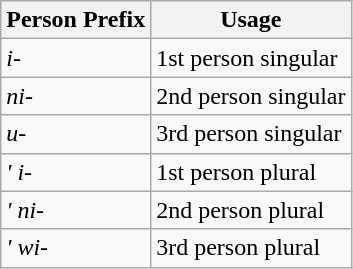<table class="wikitable">
<tr>
<th>Person Prefix</th>
<th>Usage</th>
</tr>
<tr>
<td><em>i-</em></td>
<td>1st person singular</td>
</tr>
<tr>
<td><em>ni-</em></td>
<td>2nd person singular</td>
</tr>
<tr>
<td><em>u-</em></td>
<td>3rd person singular</td>
</tr>
<tr>
<td><em>' i-</em></td>
<td>1st person plural</td>
</tr>
<tr>
<td><em>' ni-</em></td>
<td>2nd person plural</td>
</tr>
<tr>
<td><em>' wi-</em></td>
<td>3rd person plural</td>
</tr>
</table>
